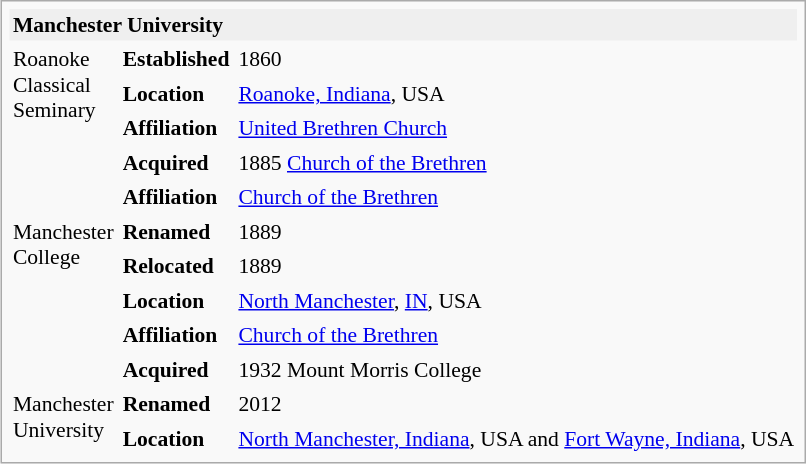<table class="infobox" cellpadding="2" cellspacing="2" style="font-size: 90%;">
<tr>
<th colspan="4"  style="text-align:left; background:#efefef;">Manchester University</th>
</tr>
<tr>
<td style="width:10pt;" rowspan="5">Roanoke Classical Seminary</td>
<td><strong>Established</strong></td>
<td>1860</td>
</tr>
<tr>
<td><strong>Location</strong></td>
<td><a href='#'>Roanoke, Indiana</a>, USA</td>
</tr>
<tr>
<td><strong>Affiliation</strong></td>
<td><a href='#'>United Brethren Church</a></td>
</tr>
<tr>
<td><strong>Acquired</strong></td>
<td>1885 <a href='#'>Church of the Brethren</a></td>
</tr>
<tr>
<td><strong>Affiliation</strong></td>
<td><a href='#'>Church of the Brethren</a></td>
</tr>
<tr>
<td style="width:10pt;" rowspan="5">Manchester College</td>
<td><strong>Renamed</strong></td>
<td>1889</td>
</tr>
<tr>
<td><strong>Relocated</strong></td>
<td>1889</td>
</tr>
<tr>
<td><strong>Location</strong></td>
<td><a href='#'>North Manchester</a>, <a href='#'>IN</a>, USA</td>
</tr>
<tr>
<td><strong>Affiliation</strong></td>
<td><a href='#'>Church of the Brethren</a></td>
</tr>
<tr>
<td><strong>Acquired</strong></td>
<td>1932 Mount Morris College</td>
</tr>
<tr>
<td style="width:10pt;" rowspan="11">Manchester University</td>
<td><strong>Renamed</strong></td>
<td>2012</td>
</tr>
<tr>
<td><strong>Location</strong></td>
<td><a href='#'>North Manchester, Indiana</a>, USA and <a href='#'>Fort Wayne, Indiana</a>, USA</td>
</tr>
</table>
